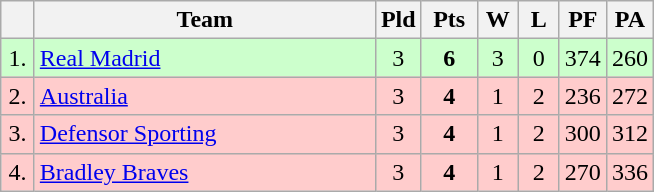<table class=wikitable style="text-align:center">
<tr>
<th width=15></th>
<th width=220>Team</th>
<th width=20>Pld</th>
<th width=30>Pts</th>
<th width=20>W</th>
<th width=20>L</th>
<th width=20>PF</th>
<th width=20>PA</th>
</tr>
<tr style="background: #ccffcc;">
<td>1.</td>
<td align=left> <a href='#'>Real Madrid</a></td>
<td>3</td>
<td><strong>6</strong></td>
<td>3</td>
<td>0</td>
<td>374</td>
<td>260</td>
</tr>
<tr style="background:#ffcccc;">
<td>2.</td>
<td align=left> <a href='#'>Australia</a></td>
<td>3</td>
<td><strong>4</strong></td>
<td>1</td>
<td>2</td>
<td>236</td>
<td>272</td>
</tr>
<tr style="background:#ffcccc;">
<td>3.</td>
<td align=left> <a href='#'>Defensor Sporting</a></td>
<td>3</td>
<td><strong>4</strong></td>
<td>1</td>
<td>2</td>
<td>300</td>
<td>312</td>
</tr>
<tr style="background:#ffcccc;">
<td>4.</td>
<td align=left> <a href='#'>Bradley Braves</a></td>
<td>3</td>
<td><strong>4</strong></td>
<td>1</td>
<td>2</td>
<td>270</td>
<td>336</td>
</tr>
</table>
